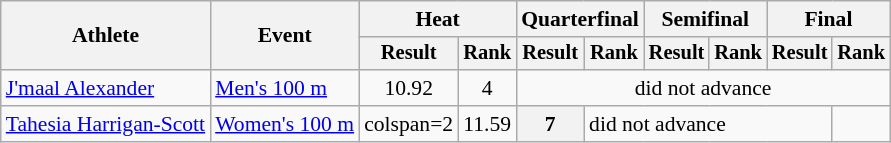<table class="wikitable" style="font-size:90%">
<tr>
<th rowspan="2">Athlete</th>
<th rowspan="2">Event</th>
<th colspan="2">Heat</th>
<th colspan="2">Quarterfinal</th>
<th colspan="2">Semifinal</th>
<th colspan="2">Final</th>
</tr>
<tr style="font-size:95%">
<th>Result</th>
<th>Rank</th>
<th>Result</th>
<th>Rank</th>
<th>Result</th>
<th>Rank</th>
<th>Result</th>
<th>Rank</th>
</tr>
<tr align=center>
<td align=left><a href='#'>J'maal Alexander</a></td>
<td align=left><a href='#'>Men's 100 m</a></td>
<td>10.92</td>
<td>4</td>
<td colspan=6>did not advance</td>
</tr>
<tr>
<td align=left><a href='#'>Tahesia Harrigan-Scott</a></td>
<td align=left><a href='#'>Women's 100 m</a></td>
<td>colspan=2 </td>
<td>11.59</td>
<th align=Center">7</th>
<td colspan=4>did not advance</td>
</tr>
</table>
